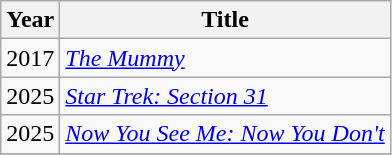<table class="wikitable">
<tr>
<th>Year</th>
<th>Title</th>
</tr>
<tr>
<td>2017</td>
<td><em><a href='#'>The Mummy</a></em></td>
</tr>
<tr>
<td>2025</td>
<td><em><a href='#'>Star Trek: Section 31</a></em></td>
</tr>
<tr>
<td>2025</td>
<td><em><a href='#'>Now You See Me: Now You Don't</a></em></td>
</tr>
<tr>
</tr>
</table>
